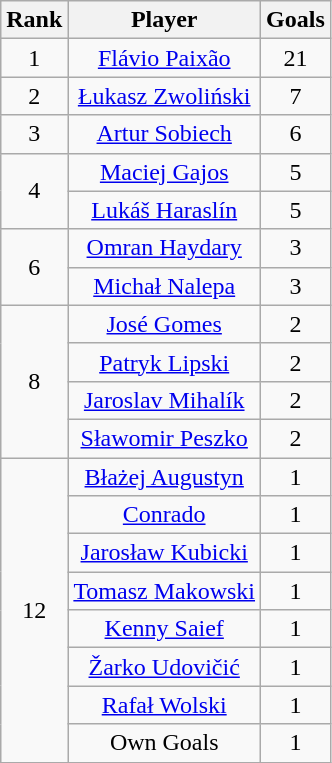<table class="wikitable" style="text-align: center">
<tr>
<th>Rank</th>
<th>Player</th>
<th>Goals</th>
</tr>
<tr>
<td>1</td>
<td><a href='#'>Flávio Paixão</a></td>
<td>21</td>
</tr>
<tr>
<td>2</td>
<td><a href='#'>Łukasz Zwoliński</a></td>
<td>7</td>
</tr>
<tr>
<td>3</td>
<td><a href='#'>Artur Sobiech</a></td>
<td>6</td>
</tr>
<tr>
<td rowspan=2>4</td>
<td><a href='#'>Maciej Gajos</a></td>
<td>5</td>
</tr>
<tr>
<td><a href='#'>Lukáš Haraslín</a></td>
<td>5</td>
</tr>
<tr>
<td rowspan=2>6</td>
<td><a href='#'>Omran Haydary</a></td>
<td>3</td>
</tr>
<tr>
<td><a href='#'>Michał Nalepa</a></td>
<td>3</td>
</tr>
<tr>
<td rowspan=4>8</td>
<td><a href='#'>José Gomes</a></td>
<td>2</td>
</tr>
<tr>
<td><a href='#'>Patryk Lipski</a></td>
<td>2</td>
</tr>
<tr>
<td><a href='#'>Jaroslav Mihalík</a></td>
<td>2</td>
</tr>
<tr>
<td><a href='#'>Sławomir Peszko</a></td>
<td>2</td>
</tr>
<tr>
<td rowspan=8>12</td>
<td><a href='#'>Błażej Augustyn</a></td>
<td>1</td>
</tr>
<tr>
<td><a href='#'>Conrado</a></td>
<td>1</td>
</tr>
<tr>
<td><a href='#'>Jarosław Kubicki</a></td>
<td>1</td>
</tr>
<tr>
<td><a href='#'>Tomasz Makowski</a></td>
<td>1</td>
</tr>
<tr>
<td><a href='#'>Kenny Saief</a></td>
<td>1</td>
</tr>
<tr>
<td><a href='#'>Žarko Udovičić</a></td>
<td>1</td>
</tr>
<tr>
<td><a href='#'>Rafał Wolski</a></td>
<td>1</td>
</tr>
<tr>
<td>Own Goals</td>
<td>1</td>
</tr>
</table>
